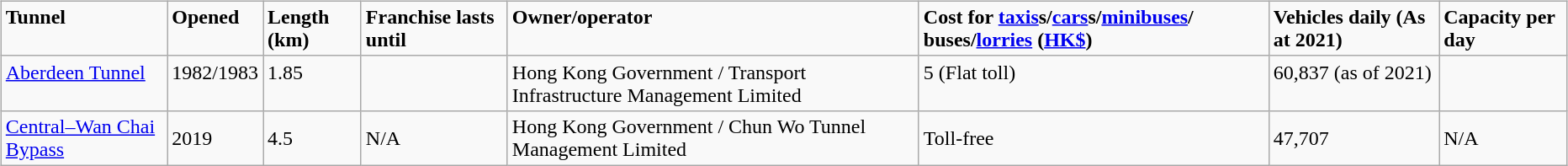<table>
<tr>
<td><br><table class="wikitable">
<tr valign=top>
<td><strong>Tunnel</strong></td>
<td><strong>Opened</strong></td>
<td><strong>Length (km)</strong></td>
<td><strong>Franchise lasts until</strong></td>
<td><strong>Owner/operator</strong></td>
<td><strong>Cost for <a href='#'>taxis</a>s/<a href='#'>cars</a>s/<a href='#'>minibuses</a>/ buses/<a href='#'>lorries</a> (<a href='#'>HK$</a>)</strong></td>
<td><strong>Vehicles daily (As at 2021)</strong></td>
<td><strong>Capacity per day</strong></td>
</tr>
<tr valign=top>
<td><a href='#'>Aberdeen Tunnel</a> </td>
<td>1982/1983</td>
<td>1.85</td>
<td> </td>
<td>Hong Kong Government / Transport Infrastructure Management Limited</td>
<td>5 (Flat toll)</td>
<td>60,837 (as of 2021)</td>
<td> </td>
</tr>
<tr>
<td><a href='#'>Central–Wan Chai Bypass</a></td>
<td>2019</td>
<td>4.5</td>
<td>N/A</td>
<td>Hong Kong Government / Chun Wo Tunnel Management Limited</td>
<td>Toll-free</td>
<td>47,707</td>
<td>N/A</td>
</tr>
</table>
</td>
</tr>
</table>
